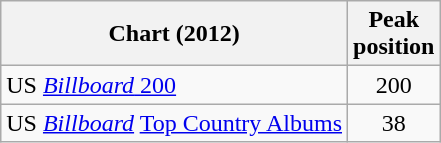<table class="wikitable sortable">
<tr>
<th>Chart (2012)</th>
<th>Peak<br>position</th>
</tr>
<tr>
<td>US <a href='#'><em>Billboard</em> 200</a></td>
<td align="center">200</td>
</tr>
<tr>
<td>US <em><a href='#'>Billboard</a></em> <a href='#'>Top Country Albums</a></td>
<td align="center">38</td>
</tr>
</table>
